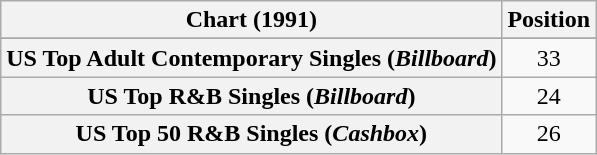<table class="wikitable plainrowheaders sortable">
<tr>
<th>Chart (1991)</th>
<th>Position</th>
</tr>
<tr>
</tr>
<tr>
<th scope="row">US Top Adult Contemporary Singles (<em>Billboard</em>)</th>
<td style="text-align:center;">33</td>
</tr>
<tr>
<th scope="row">US Top R&B Singles (<em>Billboard</em>)</th>
<td style="text-align:center;">24</td>
</tr>
<tr>
<th scope="row">US Top 50 R&B Singles (<em>Cashbox</em>)</th>
<td style="text-align:center;">26</td>
</tr>
</table>
